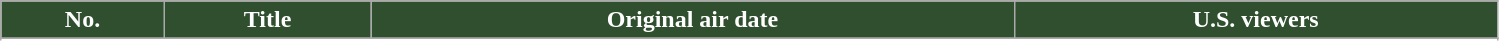<table class="wikitable plainrowheaders" style="width:79%;">
<tr style="color:#FFFFFF" align="center">
<th style="background-color:#2F4F2F;">No.</th>
<th style="background-color:#2F4F2F;">Title</th>
<th style="background-color:#2F4F2F;">Original air date</th>
<th style="background-color:#2F4F2F;">U.S. viewers<br></th>
</tr>
<tr align="center">
</tr>
<tr>
</tr>
</table>
